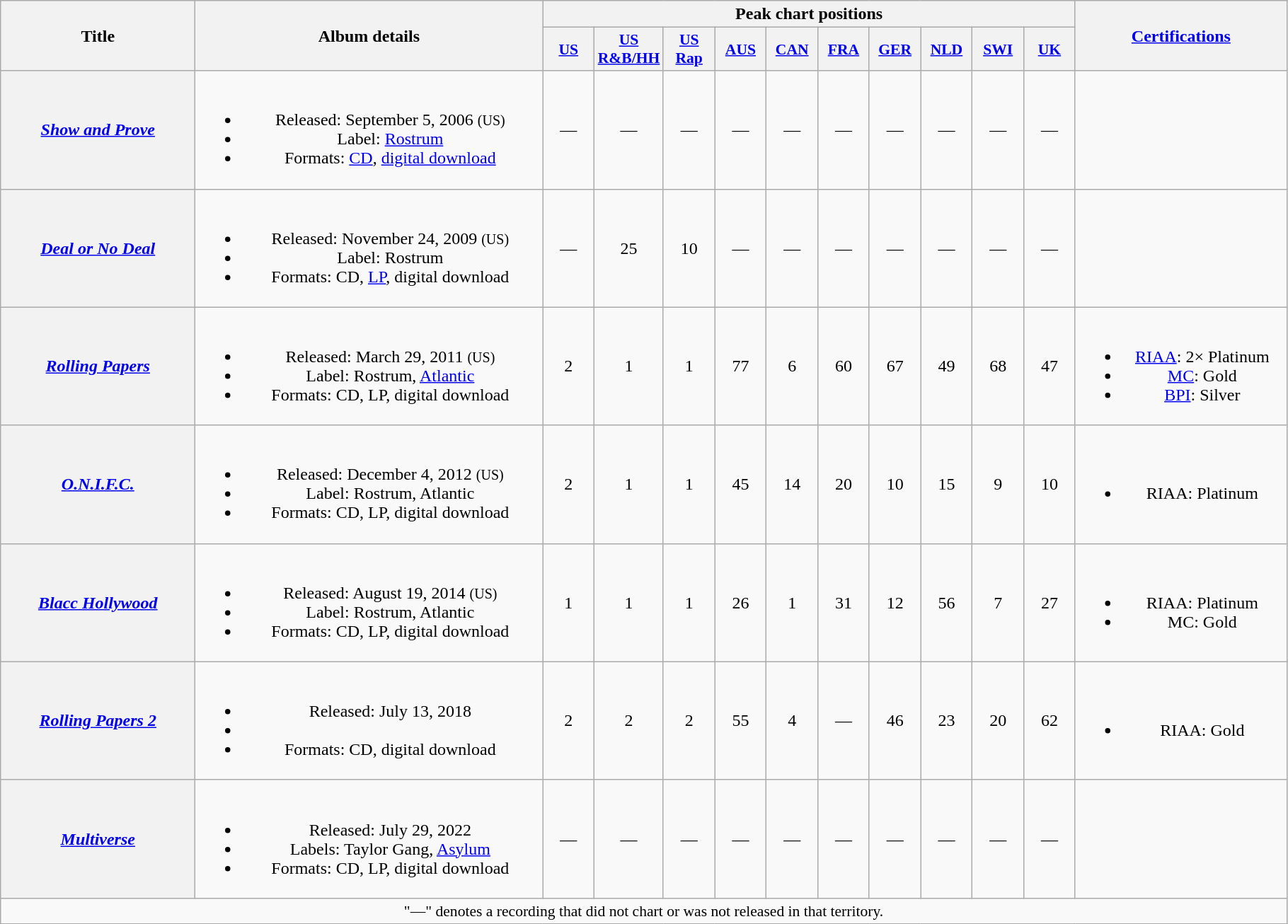<table class="wikitable plainrowheaders" style="text-align:center;">
<tr>
<th scope="col" rowspan="2" style="width:11em;">Title</th>
<th scope="col" rowspan="2" style="width:20em;">Album details</th>
<th scope="col" colspan="10">Peak chart positions</th>
<th scope="col" rowspan="2" style="width:12em;"><a href='#'>Certifications</a></th>
</tr>
<tr>
<th scope="col" style="width:2.9em;font-size:90%;"><a href='#'>US</a><br></th>
<th scope="col" style="width:2.9em;font-size:90%;"><a href='#'>US<br>R&B/HH</a><br></th>
<th scope="col" style="width:2.9em;font-size:90%;"><a href='#'>US<br>Rap</a><br></th>
<th scope="col" style="width:2.9em;font-size:90%;"><a href='#'>AUS</a><br></th>
<th scope="col" style="width:2.9em;font-size:90%;"><a href='#'>CAN</a><br></th>
<th scope="col" style="width:2.9em;font-size:90%;"><a href='#'>FRA</a><br></th>
<th scope="col" style="width:2.9em;font-size:90%;"><a href='#'>GER</a><br></th>
<th scope="col" style="width:2.9em;font-size:90%;"><a href='#'>NLD</a><br></th>
<th scope="col" style="width:2.9em;font-size:90%;"><a href='#'>SWI</a><br></th>
<th scope="col" style="width:2.9em;font-size:90%;"><a href='#'>UK</a><br></th>
</tr>
<tr>
<th scope="row"><em><a href='#'>Show and Prove</a></em></th>
<td><br><ul><li>Released: September 5, 2006 <small>(US)</small></li><li>Label: <a href='#'>Rostrum</a></li><li>Formats: <a href='#'>CD</a>, <a href='#'>digital download</a></li></ul></td>
<td>—</td>
<td>—</td>
<td>—</td>
<td>—</td>
<td>—</td>
<td>—</td>
<td>—</td>
<td>—</td>
<td>—</td>
<td>—</td>
<td></td>
</tr>
<tr>
<th scope="row"><em><a href='#'>Deal or No Deal</a></em></th>
<td><br><ul><li>Released: November 24, 2009 <small>(US)</small></li><li>Label: Rostrum</li><li>Formats: CD, <a href='#'>LP</a>, digital download</li></ul></td>
<td>—</td>
<td>25</td>
<td>10</td>
<td>—</td>
<td>—</td>
<td>—</td>
<td>—</td>
<td>—</td>
<td>—</td>
<td>—</td>
<td></td>
</tr>
<tr>
<th scope="row"><em><a href='#'>Rolling Papers</a></em></th>
<td><br><ul><li>Released: March 29, 2011 <small>(US)</small></li><li>Label: Rostrum, <a href='#'>Atlantic</a></li><li>Formats: CD, LP, digital download</li></ul></td>
<td>2</td>
<td>1</td>
<td>1</td>
<td>77</td>
<td>6</td>
<td>60</td>
<td>67</td>
<td>49</td>
<td>68</td>
<td>47</td>
<td><br><ul><li><a href='#'>RIAA</a>: 2× Platinum</li><li><a href='#'>MC</a>: Gold</li><li><a href='#'>BPI</a>: Silver</li></ul></td>
</tr>
<tr>
<th scope="row"><em><a href='#'>O.N.I.F.C.</a></em></th>
<td><br><ul><li>Released: December 4, 2012 <small>(US)</small></li><li>Label: Rostrum, Atlantic</li><li>Formats: CD, LP, digital download</li></ul></td>
<td>2</td>
<td>1</td>
<td>1</td>
<td>45</td>
<td>14</td>
<td>20</td>
<td>10</td>
<td>15</td>
<td>9</td>
<td>10</td>
<td><br><ul><li>RIAA: Platinum</li></ul></td>
</tr>
<tr>
<th scope="row"><em><a href='#'>Blacc Hollywood</a></em></th>
<td><br><ul><li>Released: August 19, 2014 <small>(US)</small></li><li>Label: Rostrum, Atlantic</li><li>Formats: CD, LP, digital download</li></ul></td>
<td>1</td>
<td>1</td>
<td>1</td>
<td>26</td>
<td>1</td>
<td>31</td>
<td>12</td>
<td>56</td>
<td>7</td>
<td>27</td>
<td><br><ul><li>RIAA: Platinum</li><li>MC: Gold</li></ul></td>
</tr>
<tr>
<th scope="row"><em><a href='#'>Rolling Papers 2</a></em></th>
<td><br><ul><li>Released: July 13, 2018</li><li></li><li>Formats: CD, digital download</li></ul></td>
<td>2</td>
<td>2</td>
<td>2</td>
<td>55</td>
<td>4</td>
<td>—</td>
<td>46</td>
<td>23</td>
<td>20</td>
<td>62</td>
<td><br><ul><li>RIAA: Gold</li></ul></td>
</tr>
<tr>
<th scope="row"><em><a href='#'>Multiverse</a></em></th>
<td><br><ul><li>Released: July 29, 2022</li><li>Labels: Taylor Gang, <a href='#'>Asylum</a></li><li>Formats: CD, LP, digital download</li></ul></td>
<td>—</td>
<td>—</td>
<td>—</td>
<td>—</td>
<td>—</td>
<td>—</td>
<td>—</td>
<td>—</td>
<td>—</td>
<td>—</td>
<td></td>
</tr>
<tr>
<td colspan="20" style="font-size:90%">"—" denotes a recording that did not chart or was not released in that territory.</td>
</tr>
</table>
